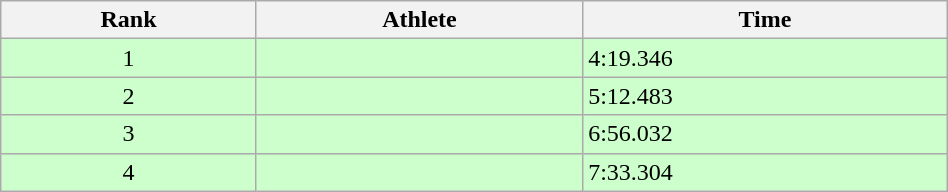<table class="wikitable" width=50%>
<tr>
<th>Rank</th>
<th>Athlete</th>
<th>Time</th>
</tr>
<tr bgcolor=#ccffcc>
<td style="text-align:center;">1</td>
<td></td>
<td>4:19.346</td>
</tr>
<tr bgcolor=#ccffcc>
<td style="text-align:center;">2</td>
<td></td>
<td>5:12.483</td>
</tr>
<tr bgcolor=#ccffcc>
<td style="text-align:center;">3</td>
<td></td>
<td>6:56.032</td>
</tr>
<tr bgcolor=#ccffcc>
<td style="text-align:center;">4</td>
<td></td>
<td>7:33.304</td>
</tr>
</table>
